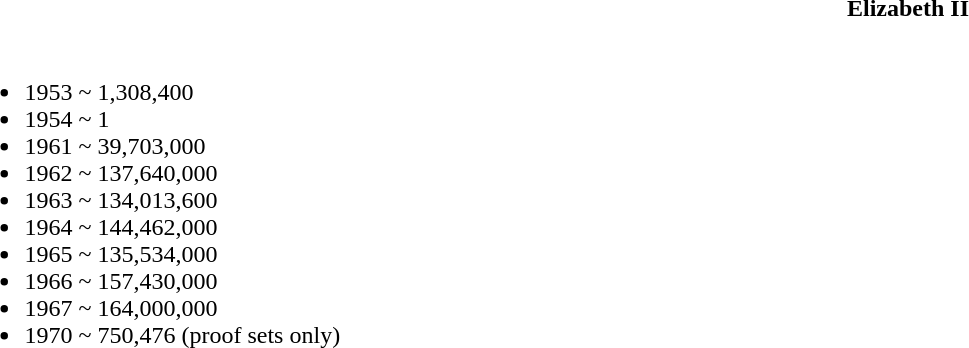<table class="toccolours collapsible" style="width:100%; background:inherit">
<tr>
<th>Elizabeth II</th>
</tr>
<tr>
<td><br><ul><li>1953 ~ 1,308,400</li><li>1954 ~ 1</li><li>1961 ~ 39,703,000</li><li>1962 ~ 137,640,000</li><li>1963 ~ 134,013,600</li><li>1964 ~ 144,462,000</li><li>1965 ~ 135,534,000</li><li>1966 ~ 157,430,000</li><li>1967 ~ 164,000,000</li><li>1970 ~ 750,476 (proof sets only)</li></ul></td>
</tr>
</table>
